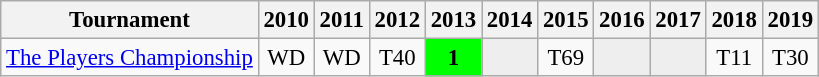<table class="wikitable" style="font-size:95%;text-align:center;">
<tr>
<th>Tournament</th>
<th>2010</th>
<th>2011</th>
<th>2012</th>
<th>2013</th>
<th>2014</th>
<th>2015</th>
<th>2016</th>
<th>2017</th>
<th>2018</th>
<th>2019</th>
</tr>
<tr>
<td align=left><a href='#'>The Players Championship</a></td>
<td>WD</td>
<td>WD</td>
<td>T40</td>
<td style="background:lime;"><strong>1</strong></td>
<td style="background:#eeeeee;"></td>
<td>T69</td>
<td style="background:#eeeeee;"></td>
<td style="background:#eeeeee;"></td>
<td>T11</td>
<td>T30</td>
</tr>
</table>
